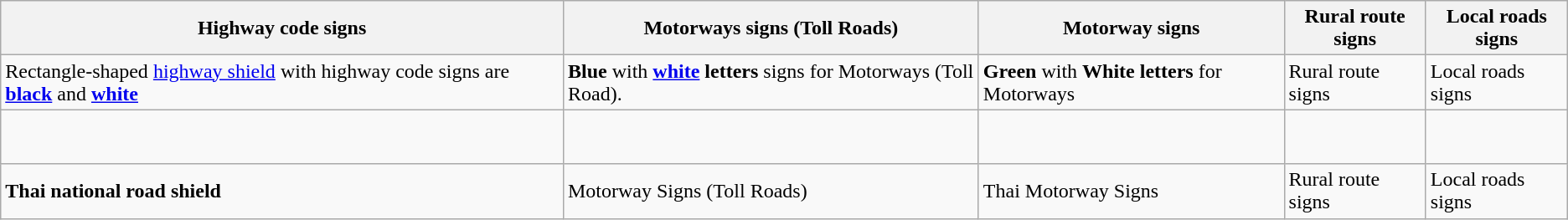<table class="wikitable">
<tr>
<th>Highway code signs</th>
<th>Motorways signs (Toll Roads)</th>
<th>Motorway signs</th>
<th>Rural route signs</th>
<th>Local roads signs</th>
</tr>
<tr>
<td>Rectangle-shaped <a href='#'>highway shield</a> with highway code signs are <strong><a href='#'>black</a></strong> and <strong><a href='#'>white</a></strong></td>
<td><strong>Blue</strong> with <strong><a href='#'>white</a> letters</strong> signs for Motorways (Toll Road).</td>
<td><strong>Green</strong> with <strong>White letters</strong> for Motorways</td>
<td>Rural route signs</td>
<td>Local roads signs</td>
</tr>
<tr>
<td> <br>  <br>  </td>
<td> <br> </td>
<td></td>
<td></td>
<td><br></td>
</tr>
<tr>
<td><strong>Thai national road shield</strong></td>
<td>Motorway Signs (Toll Roads)</td>
<td>Thai Motorway Signs</td>
<td>Rural route signs</td>
<td>Local roads signs</td>
</tr>
</table>
